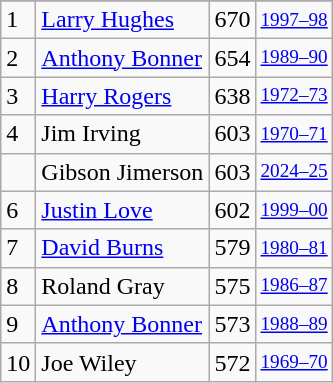<table class="wikitable">
<tr>
</tr>
<tr>
<td>1</td>
<td><a href='#'>Larry Hughes</a></td>
<td>670</td>
<td style="font-size:80%;"><a href='#'>1997–98</a></td>
</tr>
<tr>
<td>2</td>
<td><a href='#'>Anthony Bonner</a></td>
<td>654</td>
<td style="font-size:80%;"><a href='#'>1989–90</a></td>
</tr>
<tr>
<td>3</td>
<td><a href='#'>Harry Rogers</a></td>
<td>638</td>
<td style="font-size:80%;"><a href='#'>1972–73</a></td>
</tr>
<tr>
<td>4</td>
<td>Jim Irving</td>
<td>603</td>
<td style="font-size:80%;"><a href='#'>1970–71</a></td>
</tr>
<tr>
<td></td>
<td>Gibson Jimerson</td>
<td>603</td>
<td style="font-size:80%;"><a href='#'>2024–25</a></td>
</tr>
<tr>
<td>6</td>
<td><a href='#'>Justin Love</a></td>
<td>602</td>
<td style="font-size:80%;"><a href='#'>1999–00</a></td>
</tr>
<tr>
<td>7</td>
<td><a href='#'>David Burns</a></td>
<td>579</td>
<td style="font-size:80%;"><a href='#'>1980–81</a></td>
</tr>
<tr>
<td>8</td>
<td>Roland Gray</td>
<td>575</td>
<td style="font-size:80%;"><a href='#'>1986–87</a></td>
</tr>
<tr>
<td>9</td>
<td><a href='#'>Anthony Bonner</a></td>
<td>573</td>
<td style="font-size:80%;"><a href='#'>1988–89</a></td>
</tr>
<tr>
<td>10</td>
<td>Joe Wiley</td>
<td>572</td>
<td style="font-size:80%;"><a href='#'>1969–70</a></td>
</tr>
</table>
